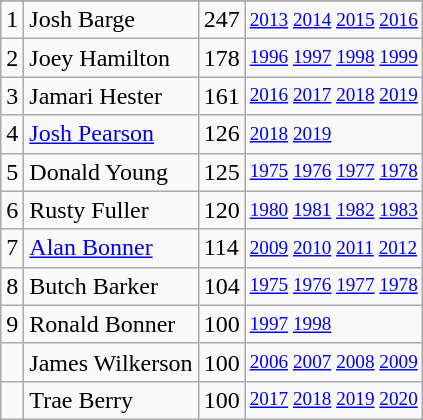<table class="wikitable">
<tr>
</tr>
<tr>
<td>1</td>
<td>Josh Barge</td>
<td>247</td>
<td style="font-size:80%;"><a href='#'>2013</a> <a href='#'>2014</a> <a href='#'>2015</a> <a href='#'>2016</a></td>
</tr>
<tr>
<td>2</td>
<td>Joey Hamilton</td>
<td>178</td>
<td style="font-size:80%;"><a href='#'>1996</a> <a href='#'>1997</a> <a href='#'>1998</a> <a href='#'>1999</a></td>
</tr>
<tr>
<td>3</td>
<td>Jamari Hester</td>
<td>161</td>
<td style="font-size:80%;"><a href='#'>2016</a> <a href='#'>2017</a> <a href='#'>2018</a> <a href='#'>2019</a></td>
</tr>
<tr>
<td>4</td>
<td><a href='#'>Josh Pearson</a></td>
<td>126</td>
<td style="font-size:80%;"><a href='#'>2018</a> <a href='#'>2019</a></td>
</tr>
<tr>
<td>5</td>
<td>Donald Young</td>
<td>125</td>
<td style="font-size:80%;"><a href='#'>1975</a> <a href='#'>1976</a> <a href='#'>1977</a> <a href='#'>1978</a></td>
</tr>
<tr>
<td>6</td>
<td>Rusty Fuller</td>
<td>120</td>
<td style="font-size:80%;"><a href='#'>1980</a> <a href='#'>1981</a> <a href='#'>1982</a> <a href='#'>1983</a></td>
</tr>
<tr>
<td>7</td>
<td><a href='#'>Alan Bonner</a></td>
<td>114</td>
<td style="font-size:80%;"><a href='#'>2009</a> <a href='#'>2010</a> <a href='#'>2011</a> <a href='#'>2012</a></td>
</tr>
<tr>
<td>8</td>
<td>Butch Barker</td>
<td>104</td>
<td style="font-size:80%;"><a href='#'>1975</a> <a href='#'>1976</a> <a href='#'>1977</a> <a href='#'>1978</a></td>
</tr>
<tr>
<td>9</td>
<td>Ronald Bonner</td>
<td>100</td>
<td style="font-size:80%;"><a href='#'>1997</a> <a href='#'>1998</a></td>
</tr>
<tr>
<td></td>
<td>James Wilkerson</td>
<td>100</td>
<td style="font-size:80%;"><a href='#'>2006</a> <a href='#'>2007</a> <a href='#'>2008</a> <a href='#'>2009</a></td>
</tr>
<tr>
<td></td>
<td>Trae Berry</td>
<td>100</td>
<td style="font-size:80%;"><a href='#'>2017</a> <a href='#'>2018</a> <a href='#'>2019</a> <a href='#'>2020</a></td>
</tr>
</table>
